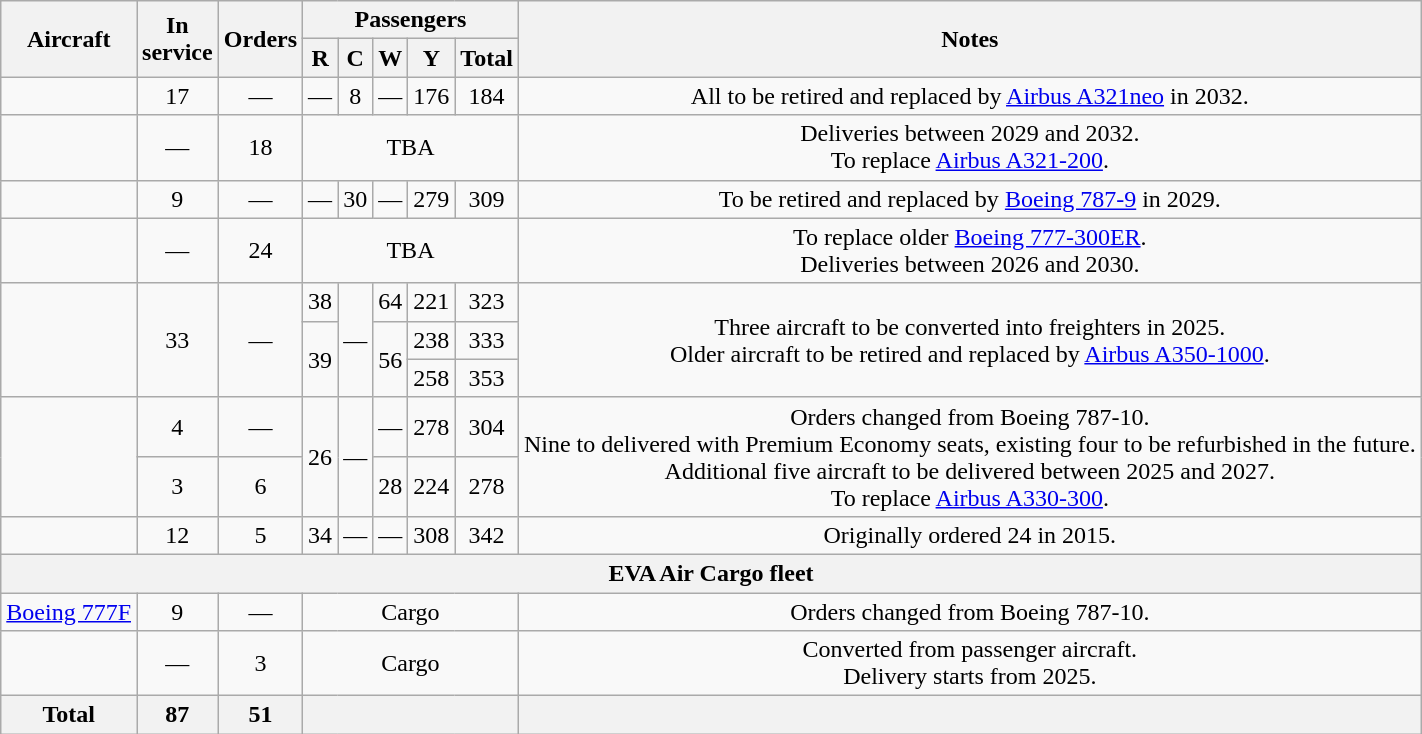<table class="wikitable mw-collapsible" style="margin:1em auto; text-align:center;">
<tr>
<th rowspan="2">Aircraft</th>
<th rowspan="2" style="width:25px;">In service</th>
<th rowspan="2" style="width:25px;">Orders</th>
<th colspan="5">Passengers</th>
<th rowspan="2">Notes</th>
</tr>
<tr>
<th><abbr>R</abbr></th>
<th><abbr>C</abbr></th>
<th><abbr>W</abbr></th>
<th><abbr>Y</abbr></th>
<th>Total</th>
</tr>
<tr>
<td></td>
<td>17</td>
<td>—</td>
<td>—</td>
<td>8</td>
<td>—</td>
<td>176</td>
<td>184</td>
<td>All to be retired and replaced by <a href='#'>Airbus A321neo</a> in 2032.</td>
</tr>
<tr>
<td></td>
<td>—</td>
<td>18</td>
<td colspan="5" class="unsortable"><abbr>TBA</abbr></td>
<td>Deliveries between 2029 and 2032.<br>To replace <a href='#'>Airbus A321-200</a>.</td>
</tr>
<tr>
<td></td>
<td>9</td>
<td>—</td>
<td>—</td>
<td><abbr>30</abbr></td>
<td>—</td>
<td>279</td>
<td>309</td>
<td>To be retired and replaced by <a href='#'>Boeing 787-9</a> in 2029.</td>
</tr>
<tr>
<td></td>
<td>—</td>
<td>24</td>
<td colspan="5" class="unsortable"><abbr>TBA</abbr></td>
<td>To replace older <a href='#'>Boeing 777-300ER</a>.<br>Deliveries between 2026 and 2030.</td>
</tr>
<tr>
<td rowspan="3"></td>
<td rowspan="3">33</td>
<td rowspan="3">—</td>
<td>38</td>
<td rowspan="3">—</td>
<td>64</td>
<td>221</td>
<td>323</td>
<td rowspan="3">Three aircraft to be converted into freighters in 2025.<br>Older aircraft to be retired and replaced by <a href='#'>Airbus A350-1000</a>.</td>
</tr>
<tr>
<td rowspan="2">39</td>
<td rowspan="2">56</td>
<td>238</td>
<td>333</td>
</tr>
<tr>
<td>258</td>
<td>353</td>
</tr>
<tr>
<td rowspan="2"></td>
<td>4</td>
<td>—</td>
<td rowspan="2">26</td>
<td rowspan="2">—</td>
<td>—</td>
<td>278</td>
<td>304</td>
<td rowspan="2">Orders changed from Boeing 787-10.<br>Nine to delivered with Premium Economy seats, existing four to be refurbished in the future.<br>Additional five aircraft to be delivered between 2025 and 2027.<br>To replace <a href='#'>Airbus A330-300</a>.</td>
</tr>
<tr>
<td>3</td>
<td>6</td>
<td>28</td>
<td>224</td>
<td>278</td>
</tr>
<tr>
<td></td>
<td>12</td>
<td>5</td>
<td>34</td>
<td>—</td>
<td>—</td>
<td>308</td>
<td>342</td>
<td>Originally ordered 24 in 2015.</td>
</tr>
<tr .>
<th colspan="9">EVA Air Cargo fleet</th>
</tr>
<tr>
<td><a href='#'>Boeing 777F</a></td>
<td>9</td>
<td>—</td>
<td colspan="5" class="unsortable"><abbr>Cargo</abbr></td>
<td>Orders changed from Boeing 787-10.</td>
</tr>
<tr>
<td></td>
<td>—</td>
<td>3</td>
<td colspan="5" class="unsortable"><abbr>Cargo</abbr></td>
<td>Converted from passenger aircraft.<br>Delivery starts from 2025.</td>
</tr>
<tr>
<th>Total</th>
<th>87</th>
<th>51</th>
<th colspan="5"></th>
<th></th>
</tr>
</table>
